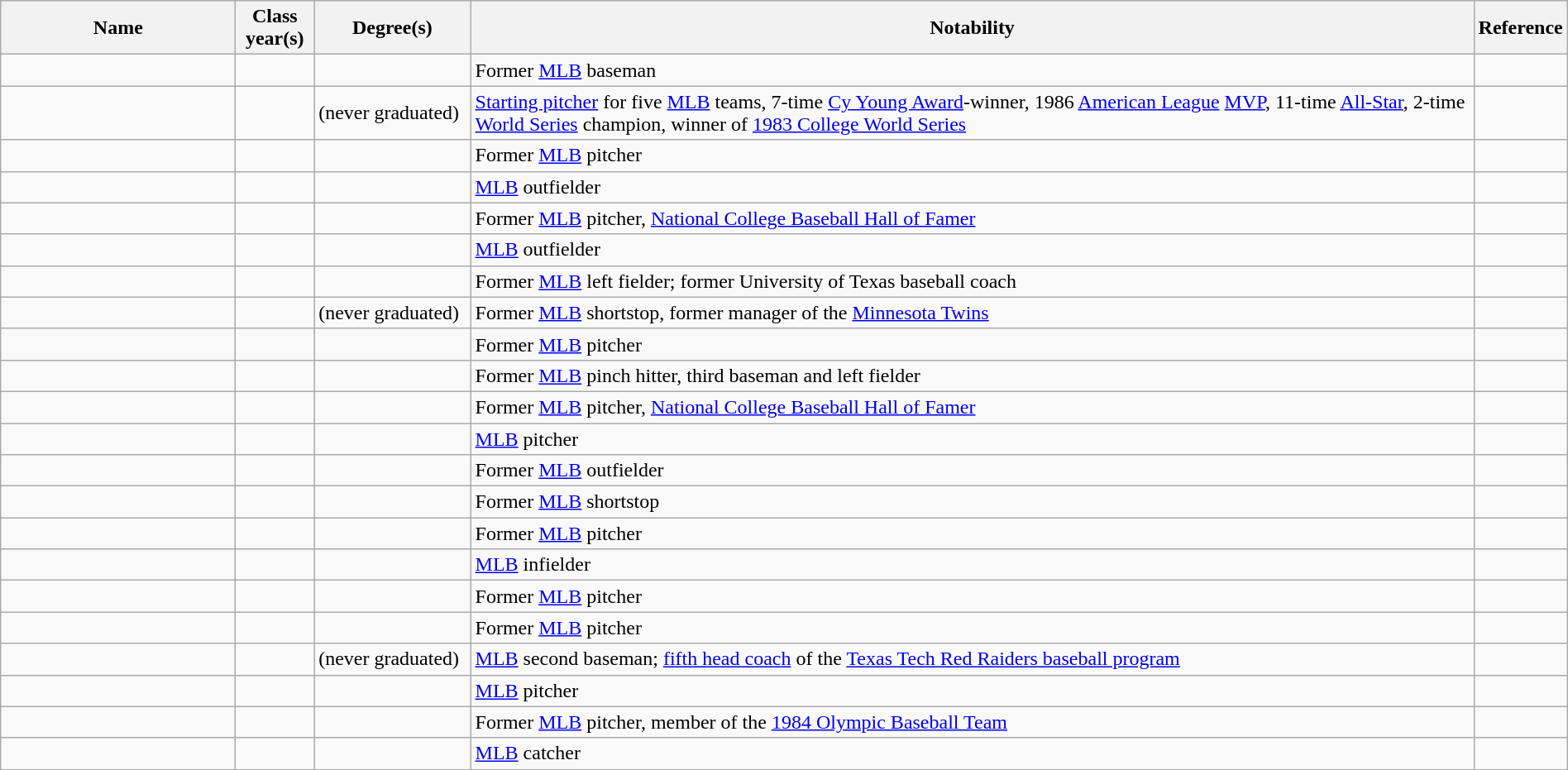<table class="wikitable sortable" style="width:100%">
<tr>
<th style="width:15%;">Name</th>
<th style="width:5%;">Class year(s)</th>
<th style="width:10%;">Degree(s)</th>
<th style="width:*;" class="unsortable">Notability</th>
<th style="width:5%;" class="unsortable">Reference</th>
</tr>
<tr>
<td></td>
<td style="text-align:center;"></td>
<td></td>
<td>Former <a href='#'>MLB</a> baseman</td>
<td style="text-align:center;"></td>
</tr>
<tr>
<td></td>
<td style="text-align:center;"></td>
<td>(never graduated)</td>
<td><a href='#'>Starting pitcher</a> for five <a href='#'>MLB</a> teams, 7-time <a href='#'>Cy Young Award</a>-winner, 1986 <a href='#'>American League</a> <a href='#'>MVP</a>, 11-time <a href='#'>All-Star</a>, 2-time <a href='#'>World Series</a> champion, winner of <a href='#'>1983 College World Series</a></td>
<td style="text-align:center;"></td>
</tr>
<tr>
<td></td>
<td style="text-align:center;"></td>
<td></td>
<td>Former <a href='#'>MLB</a> pitcher</td>
<td style="text-align:center;"></td>
</tr>
<tr>
<td></td>
<td style="text-align:center;"></td>
<td></td>
<td><a href='#'>MLB</a> outfielder</td>
<td style="text-align:center;"></td>
</tr>
<tr>
<td></td>
<td style="text-align:center;"></td>
<td></td>
<td>Former <a href='#'>MLB</a> pitcher, <a href='#'>National College Baseball Hall of Famer</a></td>
<td style="text-align:center;"></td>
</tr>
<tr>
<td></td>
<td style="text-align:center;"></td>
<td></td>
<td><a href='#'>MLB</a> outfielder</td>
<td style="text-align:center;"></td>
</tr>
<tr>
<td></td>
<td style="text-align:center;"></td>
<td></td>
<td>Former <a href='#'>MLB</a> left fielder; former University of Texas baseball coach</td>
<td style="text-align:center;"></td>
</tr>
<tr>
<td></td>
<td style="text-align:center;"></td>
<td>(never graduated)</td>
<td>Former <a href='#'>MLB</a> shortstop, former manager of the <a href='#'>Minnesota Twins</a></td>
<td style="text-align:center;"></td>
</tr>
<tr>
<td></td>
<td style="text-align:center;"></td>
<td></td>
<td>Former <a href='#'>MLB</a> pitcher</td>
<td style="text-align:center;"></td>
</tr>
<tr>
<td></td>
<td style="text-align:center;"></td>
<td></td>
<td>Former <a href='#'>MLB</a> pinch hitter, third baseman and left fielder</td>
<td style="text-align:center;"></td>
</tr>
<tr>
<td></td>
<td style="text-align:center;"></td>
<td></td>
<td>Former <a href='#'>MLB</a> pitcher, <a href='#'>National College Baseball Hall of Famer</a></td>
<td style="text-align:center;"></td>
</tr>
<tr>
<td></td>
<td style="text-align:center;"></td>
<td></td>
<td><a href='#'>MLB</a> pitcher</td>
<td style="text-align:center;"></td>
</tr>
<tr>
<td></td>
<td style="text-align:center;"></td>
<td></td>
<td>Former <a href='#'>MLB</a> outfielder</td>
<td style="text-align:center;"></td>
</tr>
<tr>
<td></td>
<td style="text-align:center;"></td>
<td></td>
<td>Former <a href='#'>MLB</a> shortstop</td>
<td style="text-align:center;"></td>
</tr>
<tr>
<td></td>
<td style="text-align:center;"></td>
<td></td>
<td>Former <a href='#'>MLB</a> pitcher</td>
<td style="text-align:center;"></td>
</tr>
<tr>
<td></td>
<td style="text-align:center;"></td>
<td></td>
<td><a href='#'>MLB</a> infielder</td>
<td style="text-align:center;"></td>
</tr>
<tr>
<td></td>
<td style="text-align:center;"></td>
<td></td>
<td>Former <a href='#'>MLB</a> pitcher</td>
<td style="text-align:center;"></td>
</tr>
<tr>
<td></td>
<td style="text-align:center;"></td>
<td></td>
<td>Former <a href='#'>MLB</a> pitcher</td>
<td style="text-align:center;"></td>
</tr>
<tr>
<td></td>
<td style="text-align:center;"></td>
<td>(never graduated)</td>
<td><a href='#'>MLB</a> second baseman; <a href='#'>fifth head coach</a> of the <a href='#'>Texas Tech Red Raiders baseball program</a></td>
<td style="text-align:center;"></td>
</tr>
<tr>
<td></td>
<td style="text-align:center;"></td>
<td></td>
<td><a href='#'>MLB</a> pitcher</td>
<td style="text-align:center;"></td>
</tr>
<tr>
<td></td>
<td style="text-align:center;"></td>
<td></td>
<td>Former <a href='#'>MLB</a> pitcher, member of the <a href='#'>1984 Olympic Baseball Team</a></td>
<td style="text-align:center;"></td>
</tr>
<tr>
<td></td>
<td style="text-align:center;"></td>
<td></td>
<td><a href='#'>MLB</a> catcher</td>
<td style="text-align:center;"></td>
</tr>
</table>
